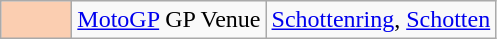<table class="wikitable">
<tr>
<td width=40px align=center style="background-color:#FBCEB1"></td>
<td><a href='#'>MotoGP</a> GP Venue</td>
<td><a href='#'>Schottenring</a>, <a href='#'>Schotten</a></td>
</tr>
</table>
